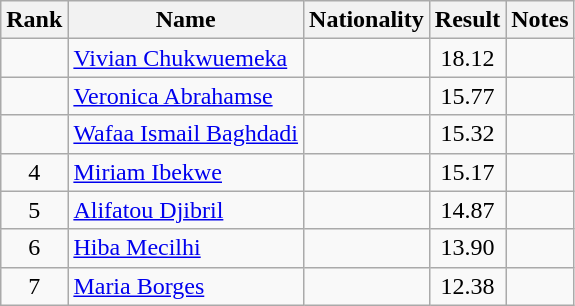<table class="wikitable sortable" style="text-align:center">
<tr>
<th>Rank</th>
<th>Name</th>
<th>Nationality</th>
<th>Result</th>
<th>Notes</th>
</tr>
<tr>
<td></td>
<td align=left><a href='#'>Vivian Chukwuemeka</a></td>
<td align=left></td>
<td>18.12</td>
<td></td>
</tr>
<tr>
<td></td>
<td align=left><a href='#'>Veronica Abrahamse</a></td>
<td align=left></td>
<td>15.77</td>
<td></td>
</tr>
<tr>
<td></td>
<td align=left><a href='#'>Wafaa Ismail Baghdadi</a></td>
<td align=left></td>
<td>15.32</td>
<td></td>
</tr>
<tr>
<td>4</td>
<td align=left><a href='#'>Miriam Ibekwe</a></td>
<td align=left></td>
<td>15.17</td>
<td></td>
</tr>
<tr>
<td>5</td>
<td align=left><a href='#'>Alifatou Djibril</a></td>
<td align=left></td>
<td>14.87</td>
<td></td>
</tr>
<tr>
<td>6</td>
<td align=left><a href='#'>Hiba Mecilhi</a></td>
<td align=left></td>
<td>13.90</td>
<td></td>
</tr>
<tr>
<td>7</td>
<td align=left><a href='#'>Maria Borges</a></td>
<td align=left></td>
<td>12.38</td>
<td></td>
</tr>
</table>
